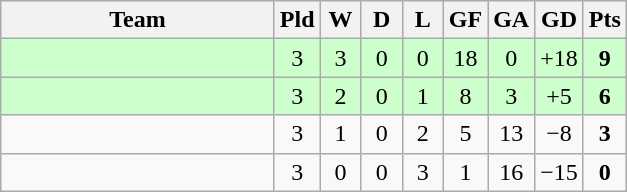<table class=wikitable style="text-align:center">
<tr>
<th width=175>Team</th>
<th width=20>Pld</th>
<th width=20>W</th>
<th width=20>D</th>
<th width=20>L</th>
<th width=20>GF</th>
<th width=20>GA</th>
<th width=20>GD</th>
<th width=20>Pts</th>
</tr>
<tr bgcolor=ccffcc>
<td align=left></td>
<td>3</td>
<td>3</td>
<td>0</td>
<td>0</td>
<td>18</td>
<td>0</td>
<td>+18</td>
<td><strong>9</strong></td>
</tr>
<tr bgcolor=ccffcc>
<td align=left></td>
<td>3</td>
<td>2</td>
<td>0</td>
<td>1</td>
<td>8</td>
<td>3</td>
<td>+5</td>
<td><strong>6</strong></td>
</tr>
<tr>
<td align=left></td>
<td>3</td>
<td>1</td>
<td>0</td>
<td>2</td>
<td>5</td>
<td>13</td>
<td>−8</td>
<td><strong>3</strong></td>
</tr>
<tr>
<td align=left></td>
<td>3</td>
<td>0</td>
<td>0</td>
<td>3</td>
<td>1</td>
<td>16</td>
<td>−15</td>
<td><strong>0</strong></td>
</tr>
</table>
